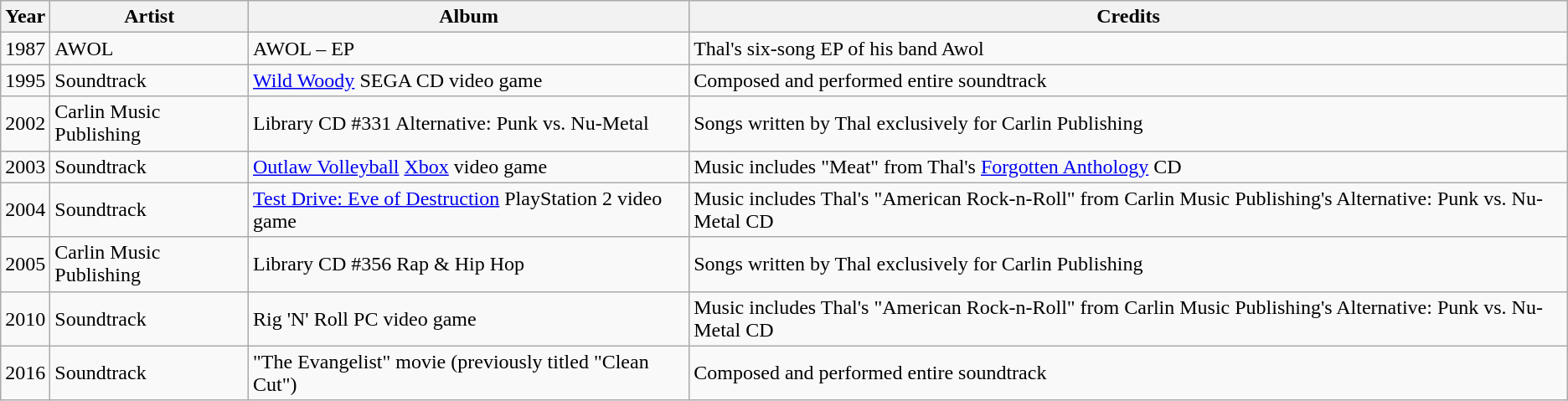<table class="wikitable">
<tr>
<th>Year</th>
<th>Artist</th>
<th>Album</th>
<th>Credits</th>
</tr>
<tr>
<td>1987</td>
<td>AWOL</td>
<td>AWOL – EP</td>
<td>Thal's six-song EP of his band Awol</td>
</tr>
<tr>
<td>1995</td>
<td>Soundtrack</td>
<td><a href='#'>Wild Woody</a> SEGA CD video game</td>
<td>Composed and performed entire soundtrack</td>
</tr>
<tr>
<td>2002</td>
<td>Carlin Music Publishing</td>
<td>Library CD #331 Alternative: Punk vs. Nu-Metal</td>
<td>Songs written by Thal exclusively for Carlin Publishing</td>
</tr>
<tr>
<td>2003</td>
<td>Soundtrack</td>
<td><a href='#'>Outlaw Volleyball</a> <a href='#'>Xbox</a> video game</td>
<td>Music includes "Meat" from Thal's <a href='#'>Forgotten Anthology</a> CD</td>
</tr>
<tr>
<td>2004</td>
<td>Soundtrack</td>
<td><a href='#'>Test Drive: Eve of Destruction</a> PlayStation 2 video game</td>
<td>Music includes Thal's "American Rock-n-Roll" from Carlin Music Publishing's Alternative: Punk vs. Nu-Metal CD</td>
</tr>
<tr>
<td>2005</td>
<td>Carlin Music Publishing</td>
<td>Library CD #356 Rap & Hip Hop</td>
<td>Songs written by Thal exclusively for Carlin Publishing</td>
</tr>
<tr>
<td>2010</td>
<td>Soundtrack</td>
<td>Rig 'N' Roll PC video game</td>
<td>Music includes Thal's "American Rock-n-Roll" from Carlin Music Publishing's Alternative: Punk vs. Nu-Metal CD</td>
</tr>
<tr>
<td>2016</td>
<td>Soundtrack</td>
<td>"The Evangelist" movie (previously titled "Clean Cut")</td>
<td>Composed and performed entire soundtrack</td>
</tr>
</table>
